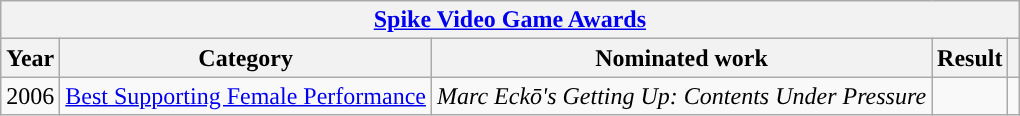<table style-"width:80%;" class="wikitable">
<tr>
<th colspan="5" style="text-align:center;"><a href='#'>Spike Video Game Awards</a></th>
</tr>
<tr>
<th>Year</th>
<th>Category</th>
<th>Nominated work</th>
<th>Result</th>
<th></th>
</tr>
<tr>
<td style="text-align:center;">2006</td>
<td><a href='#'>Best Supporting Female Performance</a></td>
<td><em>Marc Eckō's Getting Up: Contents Under Pressure</em></td>
<td></td>
<td></td>
</tr>
</table>
